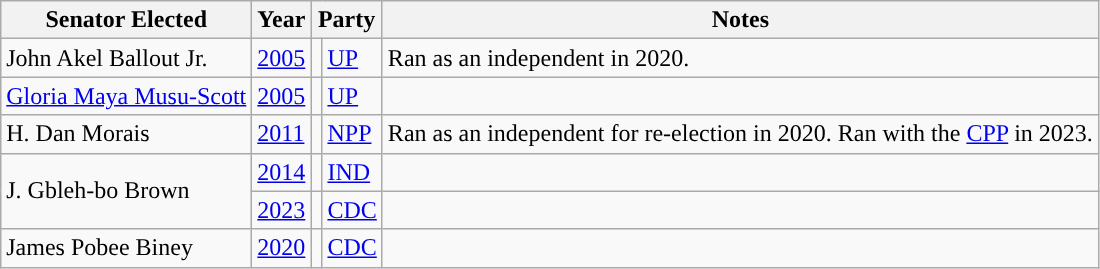<table class="wikitable">
<tr>
<th>Senator Elected</th>
<th>Year</th>
<th colspan=2>Party</th>
<th>Notes</th>
</tr>
<tr>
<td>John Akel Ballout Jr.</td>
<td><a href='#'>2005</a></td>
<td></td>
<td><a href='#'>UP</a></td>
<td>Ran as an independent in 2020.</td>
</tr>
<tr>
<td><a href='#'>Gloria Maya Musu-Scott</a></td>
<td><a href='#'>2005</a></td>
<td></td>
<td><a href='#'>UP</a></td>
<td></td>
</tr>
<tr>
<td>H. Dan Morais</td>
<td><a href='#'>2011</a></td>
<td></td>
<td><a href='#'>NPP</a></td>
<td>Ran as an independent for re-election in 2020. Ran with the <a href='#'>CPP</a> in 2023.</td>
</tr>
<tr>
<td rowspan=2>J. Gbleh-bo Brown</td>
<td><a href='#'>2014</a></td>
<td></td>
<td><a href='#'>IND</a></td>
<td></td>
</tr>
<tr>
<td><a href='#'>2023</a></td>
<td></td>
<td><a href='#'>CDC</a></td>
<td></td>
</tr>
<tr>
<td>James Pobee Biney</td>
<td><a href='#'>2020</a></td>
<td></td>
<td><a href='#'>CDC</a></td>
<td></td>
</tr>
</table>
